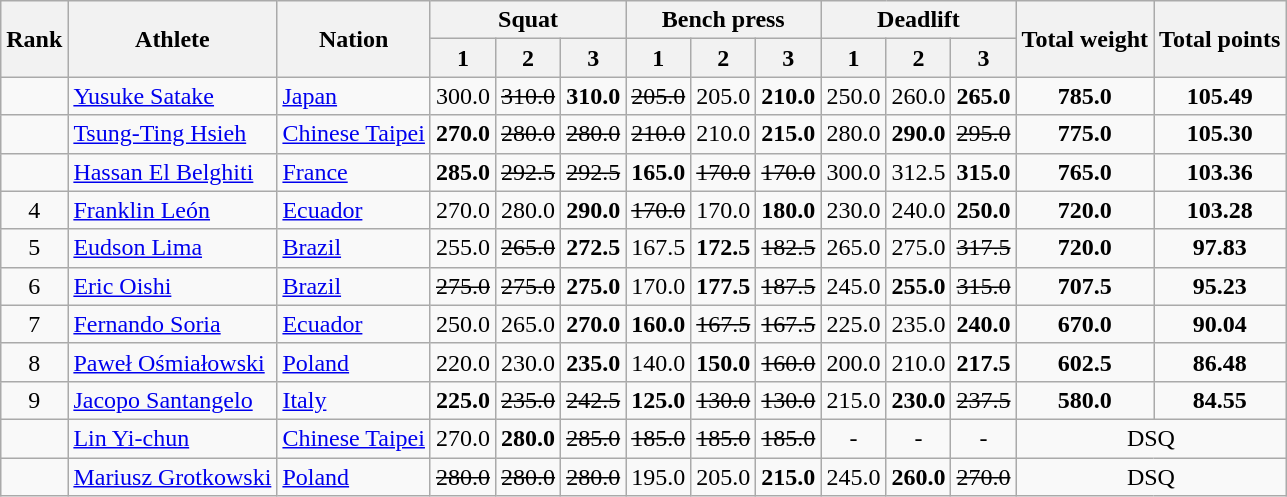<table class="wikitable sortable" style="text-align:center">
<tr>
<th rowspan=2>Rank</th>
<th rowspan=2>Athlete</th>
<th rowspan=2>Nation</th>
<th colspan=3>Squat</th>
<th colspan=3>Bench press</th>
<th colspan=3>Deadlift</th>
<th rowspan=2>Total weight</th>
<th rowspan=2>Total points</th>
</tr>
<tr>
<th>1</th>
<th>2</th>
<th>3</th>
<th>1</th>
<th>2</th>
<th>3</th>
<th>1</th>
<th>2</th>
<th>3</th>
</tr>
<tr>
<td></td>
<td align=left><a href='#'>Yusuke Satake</a></td>
<td align=left> <a href='#'>Japan</a></td>
<td>300.0</td>
<td><s>310.0</s></td>
<td><strong>310.0</strong></td>
<td><s>205.0</s></td>
<td>205.0</td>
<td><strong>210.0</strong></td>
<td>250.0</td>
<td>260.0</td>
<td><strong>265.0</strong></td>
<td><strong>785.0</strong></td>
<td><strong>105.49</strong></td>
</tr>
<tr>
<td></td>
<td align=left><a href='#'>Tsung-Ting Hsieh</a></td>
<td align="left"> <a href='#'>Chinese Taipei</a></td>
<td><strong>270.0</strong></td>
<td><s>280.0</s></td>
<td><s>280.0</s></td>
<td><s>210.0</s></td>
<td>210.0</td>
<td><strong>215.0</strong></td>
<td>280.0</td>
<td><strong>290.0</strong></td>
<td><s>295.0</s></td>
<td><strong> 775.0</strong></td>
<td><strong>105.30</strong></td>
</tr>
<tr>
<td></td>
<td align=left><a href='#'>Hassan El Belghiti</a></td>
<td align=left> <a href='#'>France</a></td>
<td><strong>285.0</strong></td>
<td><s>292.5</s></td>
<td><s>292.5</s></td>
<td><strong>165.0</strong></td>
<td><s>170.0</s></td>
<td><s>170.0</s></td>
<td>300.0</td>
<td>312.5</td>
<td><strong>315.0</strong></td>
<td><strong>765.0</strong></td>
<td><strong>103.36</strong></td>
</tr>
<tr>
<td>4</td>
<td align=left><a href='#'>Franklin León</a></td>
<td align=left> <a href='#'>Ecuador</a></td>
<td>270.0</td>
<td>280.0</td>
<td><strong>290.0</strong></td>
<td><s>170.0</s></td>
<td>170.0</td>
<td><strong>180.0</strong></td>
<td>230.0</td>
<td>240.0</td>
<td><strong>250.0</strong></td>
<td><strong>720.0</strong></td>
<td><strong>103.28</strong></td>
</tr>
<tr>
<td>5</td>
<td align=left><a href='#'>Eudson Lima</a></td>
<td align=left> <a href='#'>Brazil</a></td>
<td>255.0</td>
<td><s>265.0</s></td>
<td><strong>272.5</strong></td>
<td>167.5</td>
<td><strong>172.5</strong></td>
<td><s>182.5</s></td>
<td>265.0</td>
<td>275.0</td>
<td><s>317.5</s></td>
<td><strong>720.0</strong></td>
<td><strong>97.83</strong></td>
</tr>
<tr>
<td>6</td>
<td align=left><a href='#'>Eric Oishi</a></td>
<td align=left> <a href='#'>Brazil</a></td>
<td><s>275.0</s></td>
<td><s>275.0</s></td>
<td><strong>275.0</strong></td>
<td>170.0</td>
<td><strong>177.5</strong></td>
<td><s>187.5</s></td>
<td>245.0</td>
<td><strong>255.0</strong></td>
<td><s>315.0</s></td>
<td><strong>707.5</strong></td>
<td><strong>95.23</strong></td>
</tr>
<tr>
<td>7</td>
<td align=left><a href='#'>Fernando Soria</a></td>
<td align=left> <a href='#'>Ecuador</a></td>
<td>250.0</td>
<td>265.0</td>
<td><strong>270.0</strong></td>
<td><strong>160.0</strong></td>
<td><s>167.5</s></td>
<td><s>167.5</s></td>
<td>225.0</td>
<td>235.0</td>
<td><strong>240.0</strong></td>
<td><strong> 670.0</strong></td>
<td><strong>90.04</strong></td>
</tr>
<tr>
<td>8</td>
<td align=left><a href='#'>Paweł Ośmiałowski</a></td>
<td align=left> <a href='#'>Poland</a></td>
<td>220.0</td>
<td>230.0</td>
<td><strong>235.0</strong></td>
<td>140.0</td>
<td><strong>150.0</strong></td>
<td><s>160.0</s></td>
<td>200.0</td>
<td>210.0</td>
<td><strong>217.5</strong></td>
<td><strong>602.5</strong></td>
<td><strong>86.48</strong></td>
</tr>
<tr>
<td>9</td>
<td align=left><a href='#'>Jacopo Santangelo</a></td>
<td align=left> <a href='#'>Italy</a></td>
<td><strong>225.0</strong></td>
<td><s>235.0</s></td>
<td><s>242.5</s></td>
<td><strong>125.0</strong></td>
<td><s>130.0</s></td>
<td><s>130.0</s></td>
<td>215.0</td>
<td><strong>230.0</strong></td>
<td><s>237.5</s></td>
<td><strong>580.0</strong></td>
<td><strong>84.55</strong></td>
</tr>
<tr>
<td></td>
<td align=left><a href='#'>Lin Yi-chun</a></td>
<td align=left> <a href='#'>Chinese Taipei</a></td>
<td>270.0</td>
<td><strong>280.0</strong></td>
<td><s>285.0</s></td>
<td><s>185.0</s></td>
<td><s>185.0</s></td>
<td><s>185.0</s></td>
<td>-</td>
<td>-</td>
<td>-</td>
<td colspan=2>DSQ</td>
</tr>
<tr>
<td></td>
<td align=left><a href='#'>Mariusz Grotkowski</a></td>
<td align=left> <a href='#'>Poland</a></td>
<td><s>280.0</s></td>
<td><s>280.0</s></td>
<td><s>280.0</s></td>
<td>195.0</td>
<td>205.0</td>
<td><strong>215.0</strong></td>
<td>245.0</td>
<td><strong>260.0</strong></td>
<td><s>270.0</s></td>
<td colspan=2>DSQ</td>
</tr>
</table>
